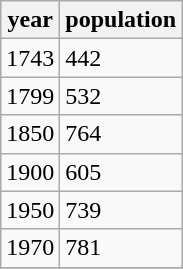<table class="wikitable">
<tr>
<th>year</th>
<th>population</th>
</tr>
<tr>
<td>1743</td>
<td>442</td>
</tr>
<tr>
<td>1799</td>
<td>532</td>
</tr>
<tr>
<td>1850</td>
<td>764</td>
</tr>
<tr>
<td>1900</td>
<td>605</td>
</tr>
<tr>
<td>1950</td>
<td>739</td>
</tr>
<tr>
<td>1970</td>
<td>781</td>
</tr>
<tr>
</tr>
</table>
